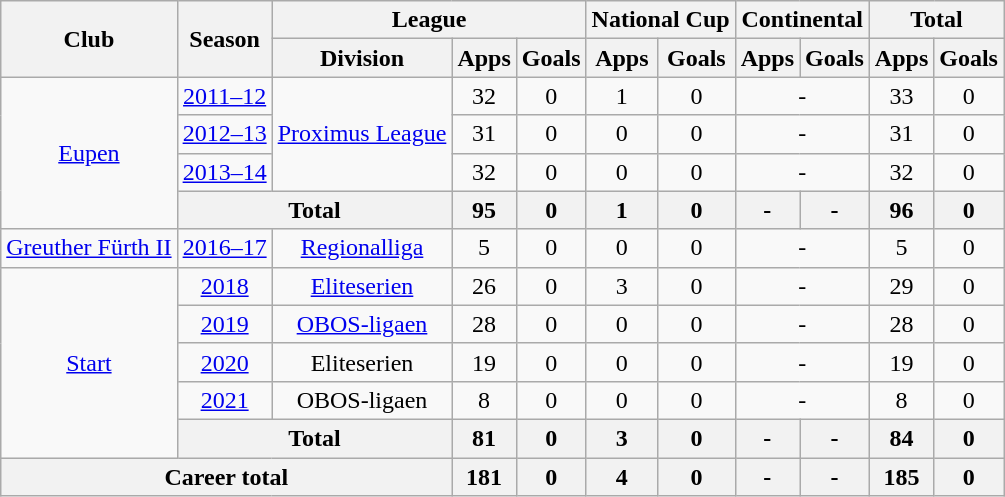<table class="wikitable" style="text-align:center">
<tr>
<th rowspan="2">Club</th>
<th rowspan="2">Season</th>
<th colspan="3">League</th>
<th colspan="2">National Cup</th>
<th colspan="2">Continental</th>
<th colspan="2">Total</th>
</tr>
<tr>
<th>Division</th>
<th>Apps</th>
<th>Goals</th>
<th>Apps</th>
<th>Goals</th>
<th>Apps</th>
<th>Goals</th>
<th>Apps</th>
<th>Goals</th>
</tr>
<tr>
<td rowspan="4"><a href='#'>Eupen</a></td>
<td><a href='#'>2011–12</a></td>
<td rowspan="3"><a href='#'>Proximus League</a></td>
<td>32</td>
<td>0</td>
<td>1</td>
<td>0</td>
<td colspan="2">-</td>
<td>33</td>
<td>0</td>
</tr>
<tr>
<td><a href='#'>2012–13</a></td>
<td>31</td>
<td>0</td>
<td>0</td>
<td>0</td>
<td colspan="2">-</td>
<td>31</td>
<td>0</td>
</tr>
<tr>
<td><a href='#'>2013–14</a></td>
<td>32</td>
<td>0</td>
<td>0</td>
<td>0</td>
<td colspan="2">-</td>
<td>32</td>
<td>0</td>
</tr>
<tr>
<th colspan="2">Total</th>
<th>95</th>
<th>0</th>
<th>1</th>
<th>0</th>
<th>-</th>
<th>-</th>
<th>96</th>
<th>0</th>
</tr>
<tr>
<td><a href='#'>Greuther Fürth II</a></td>
<td><a href='#'>2016–17</a></td>
<td><a href='#'>Regionalliga</a></td>
<td>5</td>
<td>0</td>
<td>0</td>
<td>0</td>
<td colspan="2">-</td>
<td>5</td>
<td>0</td>
</tr>
<tr>
<td rowspan="5"><a href='#'>Start</a></td>
<td><a href='#'>2018</a></td>
<td><a href='#'>Eliteserien</a></td>
<td>26</td>
<td>0</td>
<td>3</td>
<td>0</td>
<td colspan="2">-</td>
<td>29</td>
<td>0</td>
</tr>
<tr>
<td><a href='#'>2019</a></td>
<td><a href='#'>OBOS-ligaen</a></td>
<td>28</td>
<td>0</td>
<td>0</td>
<td>0</td>
<td colspan="2">-</td>
<td>28</td>
<td>0</td>
</tr>
<tr>
<td><a href='#'>2020</a></td>
<td>Eliteserien</td>
<td>19</td>
<td>0</td>
<td>0</td>
<td>0</td>
<td colspan="2">-</td>
<td>19</td>
<td>0</td>
</tr>
<tr>
<td><a href='#'>2021</a></td>
<td>OBOS-ligaen</td>
<td>8</td>
<td>0</td>
<td>0</td>
<td>0</td>
<td colspan="2">-</td>
<td>8</td>
<td>0</td>
</tr>
<tr>
<th colspan="2">Total</th>
<th>81</th>
<th>0</th>
<th>3</th>
<th>0</th>
<th>-</th>
<th>-</th>
<th>84</th>
<th>0</th>
</tr>
<tr>
<th colspan="3">Career total</th>
<th>181</th>
<th>0</th>
<th>4</th>
<th>0</th>
<th>-</th>
<th>-</th>
<th>185</th>
<th>0</th>
</tr>
</table>
